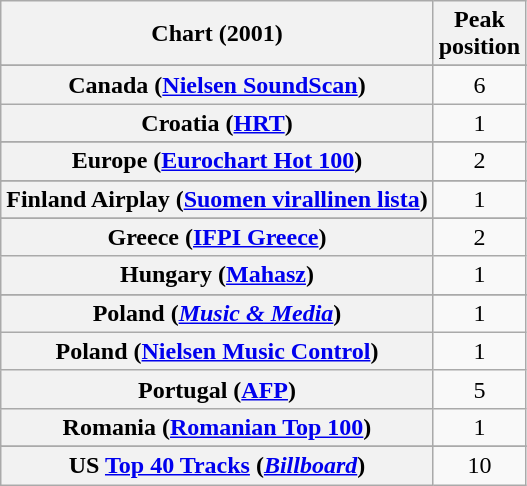<table class="wikitable sortable plainrowheaders" style="text-align:center">
<tr>
<th scope="col">Chart (2001)</th>
<th scope="col">Peak<br>position</th>
</tr>
<tr>
</tr>
<tr>
</tr>
<tr>
</tr>
<tr>
</tr>
<tr>
<th scope="row">Canada (<a href='#'>Nielsen SoundScan</a>)</th>
<td>6</td>
</tr>
<tr>
<th scope="row">Croatia (<a href='#'>HRT</a>)</th>
<td>1</td>
</tr>
<tr>
</tr>
<tr>
<th scope="row">Europe (<a href='#'>Eurochart Hot 100</a>)</th>
<td>2</td>
</tr>
<tr>
</tr>
<tr>
<th scope="row">Finland Airplay (<a href='#'>Suomen virallinen lista</a>)</th>
<td>1</td>
</tr>
<tr>
</tr>
<tr>
</tr>
<tr>
<th scope="row">Greece (<a href='#'>IFPI Greece</a>)</th>
<td>2</td>
</tr>
<tr>
<th scope="row">Hungary (<a href='#'>Mahasz</a>)</th>
<td>1</td>
</tr>
<tr>
</tr>
<tr>
</tr>
<tr>
</tr>
<tr>
</tr>
<tr>
</tr>
<tr>
</tr>
<tr>
<th scope="row">Poland (<em><a href='#'>Music & Media</a></em>)</th>
<td>1</td>
</tr>
<tr>
<th scope="row">Poland (<a href='#'>Nielsen Music Control</a>)</th>
<td>1</td>
</tr>
<tr>
<th scope="row">Portugal (<a href='#'>AFP</a>)</th>
<td>5</td>
</tr>
<tr>
<th scope="row">Romania (<a href='#'>Romanian Top 100</a>)</th>
<td>1</td>
</tr>
<tr>
</tr>
<tr>
</tr>
<tr>
</tr>
<tr>
</tr>
<tr>
</tr>
<tr>
</tr>
<tr>
</tr>
<tr>
</tr>
<tr>
</tr>
<tr>
</tr>
<tr>
<th scope="row">US <a href='#'>Top 40 Tracks</a> (<em><a href='#'>Billboard</a></em>)</th>
<td>10</td>
</tr>
</table>
